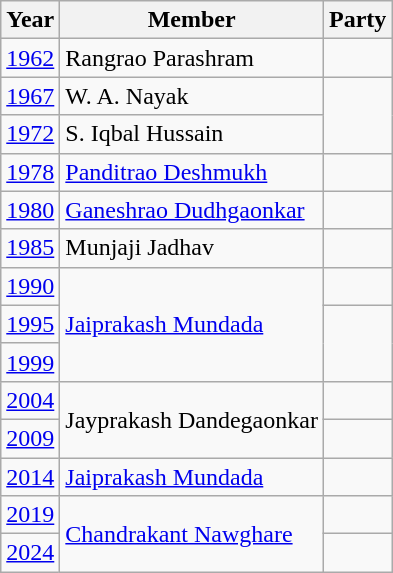<table class="wikitable">
<tr>
<th>Year</th>
<th>Member</th>
<th colspan="2">Party</th>
</tr>
<tr>
<td><a href='#'>1962</a></td>
<td>Rangrao Parashram</td>
<td></td>
</tr>
<tr>
<td><a href='#'>1967</a></td>
<td>W. A. Nayak</td>
</tr>
<tr>
<td><a href='#'>1972</a></td>
<td>S. Iqbal Hussain</td>
</tr>
<tr>
<td><a href='#'>1978</a></td>
<td><a href='#'>Panditrao Deshmukh</a></td>
<td></td>
</tr>
<tr>
<td><a href='#'>1980</a></td>
<td><a href='#'>Ganeshrao Dudhgaonkar</a></td>
<td></td>
</tr>
<tr>
<td><a href='#'>1985</a></td>
<td>Munjaji Jadhav</td>
<td></td>
</tr>
<tr>
<td><a href='#'>1990</a></td>
<td rowspan="3"><a href='#'>Jaiprakash Mundada</a></td>
<td></td>
</tr>
<tr>
<td><a href='#'>1995</a></td>
</tr>
<tr>
<td><a href='#'>1999</a></td>
</tr>
<tr>
<td><a href='#'>2004</a></td>
<td rowspan="2">Jayprakash Dandegaonkar</td>
<td></td>
</tr>
<tr>
<td><a href='#'>2009</a></td>
</tr>
<tr>
<td><a href='#'>2014</a></td>
<td><a href='#'>Jaiprakash Mundada</a></td>
<td></td>
</tr>
<tr>
<td><a href='#'>2019</a></td>
<td Rowspan=2><a href='#'>Chandrakant Nawghare</a></td>
<td></td>
</tr>
<tr>
<td><a href='#'>2024</a></td>
</tr>
</table>
